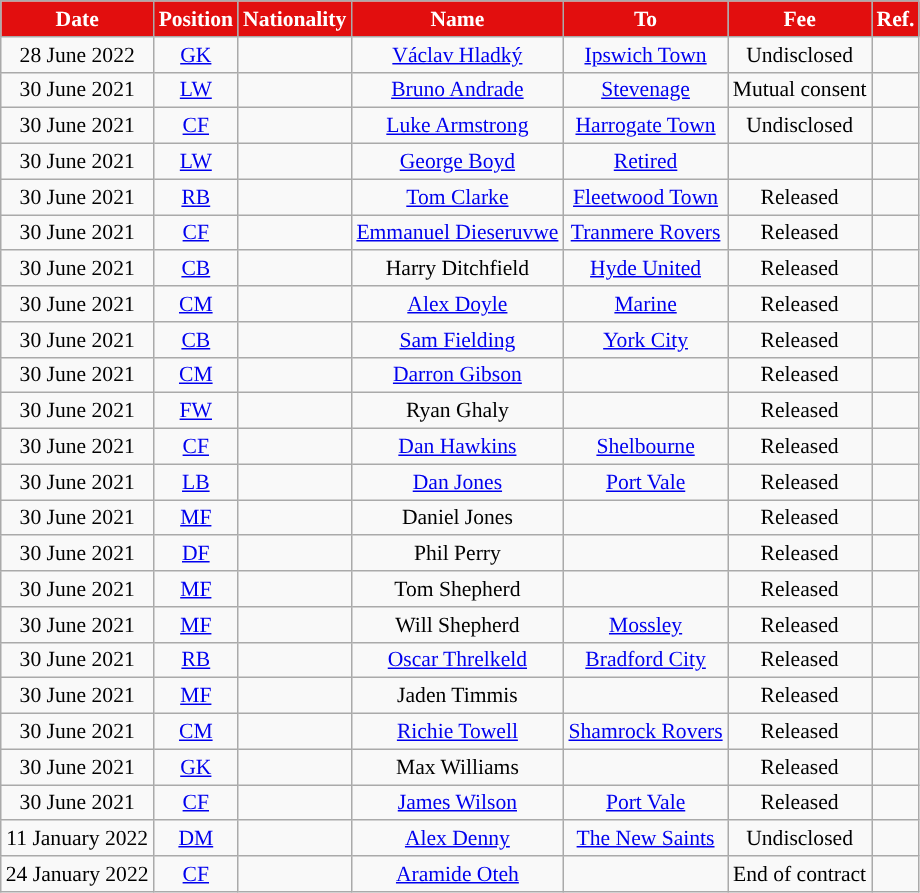<table class="wikitable"  style="text-align:center; font-size:90%; ">
<tr>
<th style="background:#e20e0e;color:white;">Date</th>
<th style="background:#e20e0e;color:white;">Position</th>
<th style="background:#e20e0e;color:white;">Nationality</th>
<th style="background:#e20e0e;color:white;">Name</th>
<th style="background:#e20e0e;color:white;">To</th>
<th style="background:#e20e0e;color:white;">Fee</th>
<th style="background:#e20e0e;color:white;">Ref.</th>
</tr>
<tr>
<td>28 June 2022</td>
<td><a href='#'>GK</a></td>
<td></td>
<td><a href='#'>Václav Hladký</a></td>
<td> <a href='#'>Ipswich Town</a></td>
<td>Undisclosed</td>
<td></td>
</tr>
<tr>
<td>30 June 2021</td>
<td><a href='#'>LW</a></td>
<td></td>
<td><a href='#'>Bruno Andrade</a></td>
<td> <a href='#'>Stevenage</a></td>
<td>Mutual consent</td>
<td></td>
</tr>
<tr>
<td>30 June 2021</td>
<td><a href='#'>CF</a></td>
<td></td>
<td><a href='#'>Luke Armstrong</a></td>
<td> <a href='#'>Harrogate Town</a></td>
<td>Undisclosed</td>
<td></td>
</tr>
<tr>
<td>30 June 2021</td>
<td><a href='#'>LW</a></td>
<td></td>
<td><a href='#'>George Boyd</a></td>
<td><a href='#'>Retired</a></td>
<td></td>
<td></td>
</tr>
<tr>
<td>30 June 2021</td>
<td><a href='#'>RB</a></td>
<td></td>
<td><a href='#'>Tom Clarke</a></td>
<td> <a href='#'>Fleetwood Town</a></td>
<td>Released</td>
<td></td>
</tr>
<tr>
<td>30 June 2021</td>
<td><a href='#'>CF</a></td>
<td></td>
<td><a href='#'>Emmanuel Dieseruvwe</a></td>
<td> <a href='#'>Tranmere Rovers</a></td>
<td>Released</td>
<td></td>
</tr>
<tr>
<td>30 June 2021</td>
<td><a href='#'>CB</a></td>
<td></td>
<td>Harry Ditchfield</td>
<td> <a href='#'>Hyde United</a></td>
<td>Released</td>
<td></td>
</tr>
<tr>
<td>30 June 2021</td>
<td><a href='#'>CM</a></td>
<td></td>
<td><a href='#'>Alex Doyle</a></td>
<td> <a href='#'>Marine</a></td>
<td>Released</td>
<td></td>
</tr>
<tr>
<td>30 June 2021</td>
<td><a href='#'>CB</a></td>
<td></td>
<td><a href='#'>Sam Fielding</a></td>
<td> <a href='#'>York City</a></td>
<td>Released</td>
<td></td>
</tr>
<tr>
<td>30 June 2021</td>
<td><a href='#'>CM</a></td>
<td></td>
<td><a href='#'>Darron Gibson</a></td>
<td></td>
<td>Released</td>
<td></td>
</tr>
<tr>
<td>30 June 2021</td>
<td><a href='#'>FW</a></td>
<td></td>
<td>Ryan Ghaly</td>
<td></td>
<td>Released</td>
<td></td>
</tr>
<tr>
<td>30 June 2021</td>
<td><a href='#'>CF</a></td>
<td></td>
<td><a href='#'>Dan Hawkins</a></td>
<td> <a href='#'>Shelbourne</a></td>
<td>Released</td>
<td></td>
</tr>
<tr>
<td>30 June 2021</td>
<td><a href='#'>LB</a></td>
<td></td>
<td><a href='#'>Dan Jones</a></td>
<td> <a href='#'>Port Vale</a></td>
<td>Released</td>
<td></td>
</tr>
<tr>
<td>30 June 2021</td>
<td><a href='#'>MF</a></td>
<td></td>
<td>Daniel Jones</td>
<td></td>
<td>Released</td>
<td></td>
</tr>
<tr>
<td>30 June 2021</td>
<td><a href='#'>DF</a></td>
<td></td>
<td>Phil Perry</td>
<td></td>
<td>Released</td>
<td></td>
</tr>
<tr>
<td>30 June 2021</td>
<td><a href='#'>MF</a></td>
<td></td>
<td>Tom Shepherd</td>
<td></td>
<td>Released</td>
<td></td>
</tr>
<tr>
<td>30 June 2021</td>
<td><a href='#'>MF</a></td>
<td></td>
<td>Will Shepherd</td>
<td> <a href='#'>Mossley</a></td>
<td>Released</td>
<td></td>
</tr>
<tr>
<td>30 June 2021</td>
<td><a href='#'>RB</a></td>
<td></td>
<td><a href='#'>Oscar Threlkeld</a></td>
<td> <a href='#'>Bradford City</a></td>
<td>Released</td>
<td></td>
</tr>
<tr>
<td>30 June 2021</td>
<td><a href='#'>MF</a></td>
<td></td>
<td>Jaden Timmis</td>
<td></td>
<td>Released</td>
<td></td>
</tr>
<tr>
<td>30 June 2021</td>
<td><a href='#'>CM</a></td>
<td></td>
<td><a href='#'>Richie Towell</a></td>
<td> <a href='#'>Shamrock Rovers</a></td>
<td>Released</td>
<td></td>
</tr>
<tr>
<td>30 June 2021</td>
<td><a href='#'>GK</a></td>
<td></td>
<td>Max Williams</td>
<td></td>
<td>Released</td>
<td></td>
</tr>
<tr>
<td>30 June 2021</td>
<td><a href='#'>CF</a></td>
<td></td>
<td><a href='#'>James Wilson</a></td>
<td> <a href='#'>Port Vale</a></td>
<td>Released</td>
<td></td>
</tr>
<tr>
<td>11 January 2022</td>
<td><a href='#'>DM</a></td>
<td></td>
<td><a href='#'>Alex Denny</a></td>
<td> <a href='#'>The New Saints</a></td>
<td>Undisclosed</td>
<td></td>
</tr>
<tr>
<td>24 January 2022</td>
<td><a href='#'>CF</a></td>
<td></td>
<td><a href='#'>Aramide Oteh</a></td>
<td></td>
<td>End of contract</td>
<td></td>
</tr>
</table>
